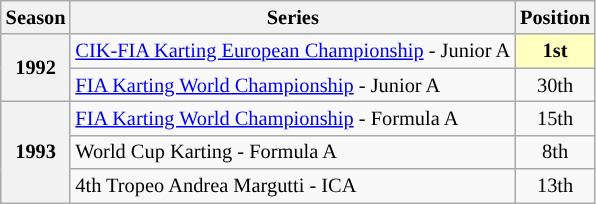<table class="wikitable" style="font-size: 85%; text-align:center">
<tr>
<th>Season</th>
<th>Series</th>
<th>Position</th>
</tr>
<tr>
<th rowspan=2>1992</th>
<td align="left"><a href='#'>CIK-FIA Karting European Championship</a> - Junior A</td>
<td align="center" style="background: #ffffbf"><strong>1st</strong></td>
</tr>
<tr>
<td align="left"><a href='#'>FIA Karting World Championship</a> - Junior A</td>
<td align="center">30th</td>
</tr>
<tr>
<th rowspan=3>1993</th>
<td align="left"><a href='#'>FIA Karting World Championship</a> - Formula A</td>
<td align="center">15th</td>
</tr>
<tr>
<td align="left">World Cup Karting - Formula A</td>
<td align="center">8th</td>
</tr>
<tr>
<td align="left">4th Tropeo Andrea Margutti - ICA</td>
<td align="center">13th</td>
</tr>
</table>
